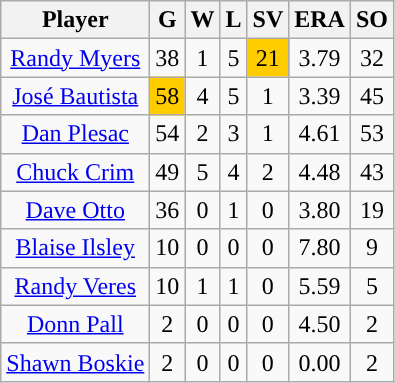<table class="wikitable sortable" style="text-align:center">
<tr>
<th>Player</th>
<th>G</th>
<th>W</th>
<th>L</th>
<th>SV</th>
<th>ERA</th>
<th>SO</th>
</tr>
<tr>
<td><a href='#'>Randy Myers</a></td>
<td>38</td>
<td>1</td>
<td>5</td>
<td style="background:#fc0;">21</td>
<td>3.79</td>
<td>32</td>
</tr>
<tr>
<td><a href='#'>José Bautista</a></td>
<td style="background:#fc0;">58</td>
<td>4</td>
<td>5</td>
<td>1</td>
<td>3.39</td>
<td>45</td>
</tr>
<tr>
<td><a href='#'>Dan Plesac</a></td>
<td>54</td>
<td>2</td>
<td>3</td>
<td>1</td>
<td>4.61</td>
<td>53</td>
</tr>
<tr>
<td><a href='#'>Chuck Crim</a></td>
<td>49</td>
<td>5</td>
<td>4</td>
<td>2</td>
<td>4.48</td>
<td>43</td>
</tr>
<tr>
<td><a href='#'>Dave Otto</a></td>
<td>36</td>
<td>0</td>
<td>1</td>
<td>0</td>
<td>3.80</td>
<td>19</td>
</tr>
<tr>
<td><a href='#'>Blaise Ilsley</a></td>
<td>10</td>
<td>0</td>
<td>0</td>
<td>0</td>
<td>7.80</td>
<td>9</td>
</tr>
<tr>
<td><a href='#'>Randy Veres</a></td>
<td>10</td>
<td>1</td>
<td>1</td>
<td>0</td>
<td>5.59</td>
<td>5</td>
</tr>
<tr>
<td><a href='#'>Donn Pall</a></td>
<td>2</td>
<td>0</td>
<td>0</td>
<td>0</td>
<td>4.50</td>
<td>2</td>
</tr>
<tr>
<td><a href='#'>Shawn Boskie</a></td>
<td>2</td>
<td>0</td>
<td>0</td>
<td>0</td>
<td>0.00</td>
<td>2</td>
</tr>
</table>
